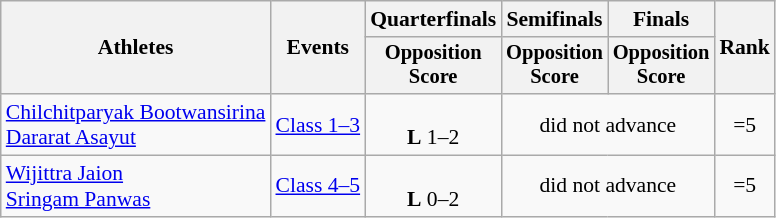<table class=wikitable style=font-size:90%>
<tr>
<th rowspan="2">Athletes</th>
<th rowspan="2">Events</th>
<th>Quarterfinals</th>
<th>Semifinals</th>
<th>Finals</th>
<th rowspan="2">Rank</th>
</tr>
<tr style=font-size:95%>
<th>Opposition<br>Score</th>
<th>Opposition<br>Score</th>
<th>Opposition<br>Score</th>
</tr>
<tr align=center>
<td align=left><a href='#'>Chilchitparyak Bootwansirina</a><br><a href='#'>Dararat Asayut</a></td>
<td align=left><a href='#'>Class 1–3</a></td>
<td><br><strong>L</strong> 1–2</td>
<td colspan=2>did not advance</td>
<td>=5</td>
</tr>
<tr align=center>
<td align=left><a href='#'>Wijittra Jaion</a><br><a href='#'>Sringam Panwas</a></td>
<td align=left><a href='#'>Class 4–5</a></td>
<td><br><strong>L</strong> 0–2</td>
<td colspan=2>did not advance</td>
<td>=5</td>
</tr>
</table>
